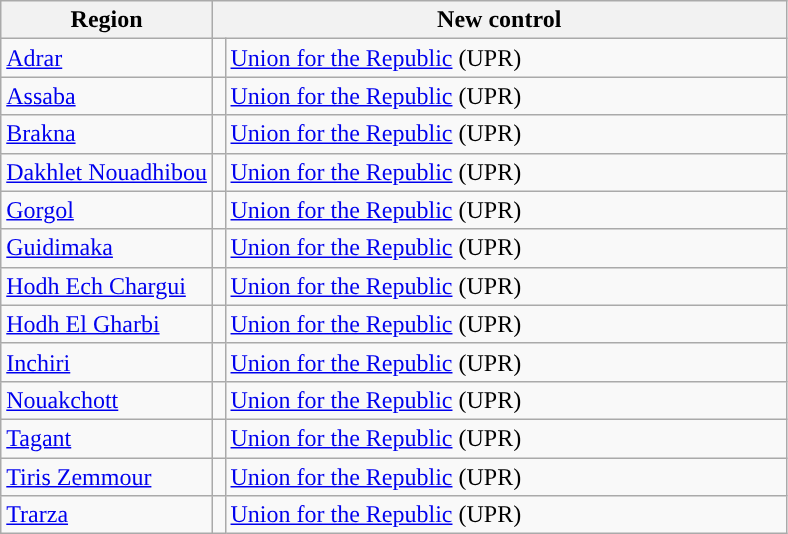<table class="wikitable">
<tr>
<th>Region</th>
<th colspan="2" style="width:375px;">New control</th>
</tr>
<tr>
<td><a href='#'>Adrar</a></td>
<td width="1"></td>
<td><a href='#'>Union for the Republic</a> (UPR)</td>
</tr>
<tr>
<td><a href='#'>Assaba</a></td>
<td></td>
<td><a href='#'>Union for the Republic</a> (UPR)</td>
</tr>
<tr>
<td><a href='#'>Brakna</a></td>
<td></td>
<td><a href='#'>Union for the Republic</a> (UPR)</td>
</tr>
<tr>
<td><a href='#'>Dakhlet Nouadhibou</a></td>
<td></td>
<td><a href='#'>Union for the Republic</a> (UPR)</td>
</tr>
<tr>
<td><a href='#'>Gorgol</a></td>
<td></td>
<td><a href='#'>Union for the Republic</a> (UPR)</td>
</tr>
<tr>
<td><a href='#'>Guidimaka</a></td>
<td></td>
<td><a href='#'>Union for the Republic</a> (UPR)</td>
</tr>
<tr>
<td><a href='#'>Hodh Ech Chargui</a></td>
<td></td>
<td><a href='#'>Union for the Republic</a> (UPR)</td>
</tr>
<tr>
<td><a href='#'>Hodh El Gharbi</a></td>
<td></td>
<td><a href='#'>Union for the Republic</a> (UPR)</td>
</tr>
<tr>
<td><a href='#'>Inchiri</a></td>
<td></td>
<td><a href='#'>Union for the Republic</a> (UPR)</td>
</tr>
<tr>
<td><a href='#'>Nouakchott</a></td>
<td></td>
<td><a href='#'>Union for the Republic</a> (UPR)</td>
</tr>
<tr>
<td><a href='#'>Tagant</a></td>
<td></td>
<td><a href='#'>Union for the Republic</a> (UPR)</td>
</tr>
<tr>
<td><a href='#'>Tiris Zemmour</a></td>
<td></td>
<td><a href='#'>Union for the Republic</a> (UPR)</td>
</tr>
<tr>
<td><a href='#'>Trarza</a></td>
<td></td>
<td><a href='#'>Union for the Republic</a> (UPR)</td>
</tr>
</table>
